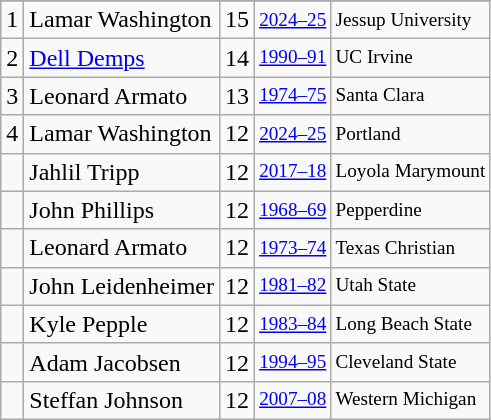<table class="wikitable">
<tr>
</tr>
<tr>
<td>1</td>
<td>Lamar Washington</td>
<td>15</td>
<td style="font-size:80%;"><a href='#'>2024–25</a></td>
<td style="font-size:80%;">Jessup University</td>
</tr>
<tr>
<td>2</td>
<td><a href='#'>Dell Demps</a></td>
<td>14</td>
<td style="font-size:80%;"><a href='#'>1990–91</a></td>
<td style="font-size:80%;">UC Irvine</td>
</tr>
<tr>
<td>3</td>
<td>Leonard Armato</td>
<td>13</td>
<td style="font-size:80%;"><a href='#'>1974–75</a></td>
<td style="font-size:80%;">Santa Clara</td>
</tr>
<tr>
<td>4</td>
<td>Lamar Washington</td>
<td>12</td>
<td style="font-size:80%;"><a href='#'>2024–25</a></td>
<td style="font-size:80%;">Portland</td>
</tr>
<tr>
<td></td>
<td>Jahlil Tripp</td>
<td>12</td>
<td style="font-size:80%;"><a href='#'>2017–18</a></td>
<td style="font-size:80%;">Loyola Marymount</td>
</tr>
<tr>
<td></td>
<td>John Phillips</td>
<td>12</td>
<td style="font-size:80%;"><a href='#'>1968–69</a></td>
<td style="font-size:80%;">Pepperdine</td>
</tr>
<tr>
<td></td>
<td>Leonard Armato</td>
<td>12</td>
<td style="font-size:80%;"><a href='#'>1973–74</a></td>
<td style="font-size:80%;">Texas Christian</td>
</tr>
<tr>
<td></td>
<td>John Leidenheimer</td>
<td>12</td>
<td style="font-size:80%;"><a href='#'>1981–82</a></td>
<td style="font-size:80%;">Utah State</td>
</tr>
<tr>
<td></td>
<td>Kyle Pepple</td>
<td>12</td>
<td style="font-size:80%;"><a href='#'>1983–84</a></td>
<td style="font-size:80%;">Long Beach State</td>
</tr>
<tr>
<td></td>
<td>Adam Jacobsen</td>
<td>12</td>
<td style="font-size:80%;"><a href='#'>1994–95</a></td>
<td style="font-size:80%;">Cleveland State</td>
</tr>
<tr>
<td></td>
<td>Steffan Johnson</td>
<td>12</td>
<td style="font-size:80%;"><a href='#'>2007–08</a></td>
<td style="font-size:80%;">Western Michigan</td>
</tr>
</table>
